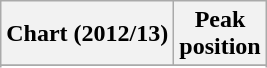<table class="wikitable sortable">
<tr>
<th>Chart (2012/13)</th>
<th>Peak<br>position</th>
</tr>
<tr>
</tr>
<tr>
</tr>
<tr>
</tr>
<tr>
</tr>
</table>
